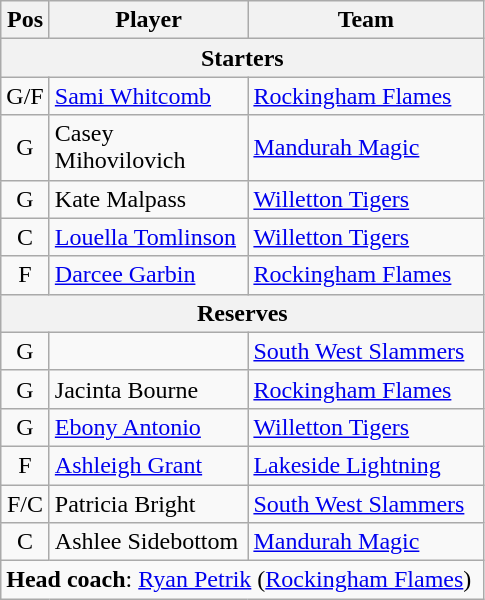<table class="wikitable" style="text-align:center">
<tr>
<th scope="col" width="25px">Pos</th>
<th scope="col" width="125px">Player</th>
<th scope="col" width="150px">Team</th>
</tr>
<tr>
<th scope="col" colspan="3">Starters</th>
</tr>
<tr>
<td>G/F</td>
<td style="text-align:left"><a href='#'>Sami Whitcomb</a></td>
<td style="text-align:left"><a href='#'>Rockingham Flames</a></td>
</tr>
<tr>
<td>G</td>
<td style="text-align:left">Casey Mihovilovich</td>
<td style="text-align:left"><a href='#'>Mandurah Magic</a></td>
</tr>
<tr>
<td>G</td>
<td style="text-align:left">Kate Malpass</td>
<td style="text-align:left"><a href='#'>Willetton Tigers</a></td>
</tr>
<tr>
<td>C</td>
<td style="text-align:left"><a href='#'>Louella Tomlinson</a></td>
<td style="text-align:left"><a href='#'>Willetton Tigers</a></td>
</tr>
<tr>
<td>F</td>
<td style="text-align:left"><a href='#'>Darcee Garbin</a></td>
<td style="text-align:left"><a href='#'>Rockingham Flames</a></td>
</tr>
<tr>
<th scope="col" colspan="3">Reserves</th>
</tr>
<tr>
<td>G</td>
<td style="text-align:left"></td>
<td style="text-align:left"><a href='#'>South West Slammers</a></td>
</tr>
<tr>
<td>G</td>
<td style="text-align:left">Jacinta Bourne</td>
<td style="text-align:left"><a href='#'>Rockingham Flames</a></td>
</tr>
<tr>
<td>G</td>
<td style="text-align:left"><a href='#'>Ebony Antonio</a></td>
<td style="text-align:left"><a href='#'>Willetton Tigers</a></td>
</tr>
<tr>
<td>F</td>
<td style="text-align:left"><a href='#'>Ashleigh Grant</a></td>
<td style="text-align:left"><a href='#'>Lakeside Lightning</a></td>
</tr>
<tr>
<td>F/C</td>
<td style="text-align:left">Patricia Bright</td>
<td style="text-align:left"><a href='#'>South West Slammers</a></td>
</tr>
<tr>
<td>C</td>
<td style="text-align:left">Ashlee Sidebottom</td>
<td style="text-align:left"><a href='#'>Mandurah Magic</a></td>
</tr>
<tr>
<td style="text-align:left" colspan="3"><strong>Head coach</strong>: <a href='#'>Ryan Petrik</a> (<a href='#'>Rockingham Flames</a>)</td>
</tr>
</table>
